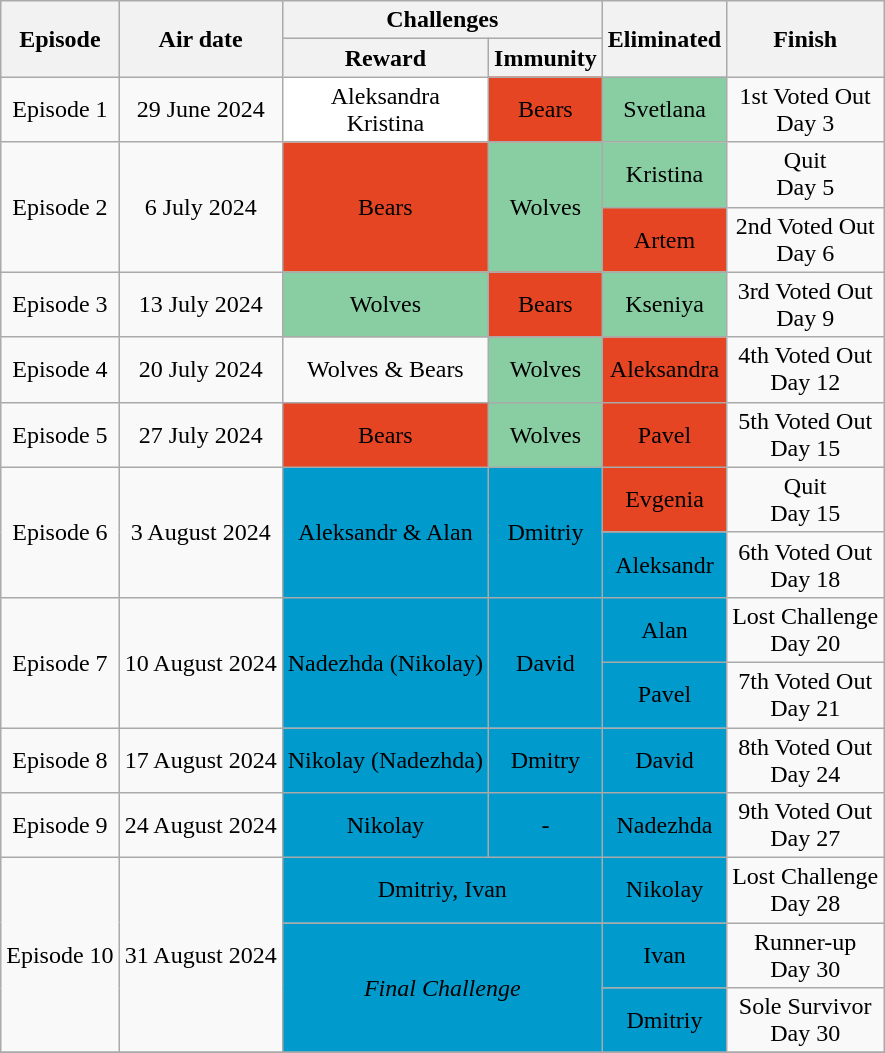<table class="wikitable" style="text-align:center">
<tr>
<th rowspan="2">Episode</th>
<th rowspan="2">Air date</th>
<th colspan="2">Challenges</th>
<th rowspan="2">Eliminated</th>
<th rowspan="2">Finish</th>
</tr>
<tr>
<th>Reward</th>
<th>Immunity</th>
</tr>
<tr>
<td>Episode 1</td>
<td>29 June 2024</td>
<td bgcolor="white">Aleksandra<br>Kristina</td>
<td bgcolor="#e54523">Bears</td>
<td bgcolor="#89cea3">Svetlana</td>
<td>1st Voted Out<br>Day 3</td>
</tr>
<tr>
<td rowspan="2">Episode 2</td>
<td rowspan="2">6 July 2024</td>
<td rowspan="2" bgcolor="#e54523">Bears</td>
<td rowspan="2" bgcolor="#89cea3">Wolves</td>
<td rowspan="1" bgcolor="#89cea3">Kristina</td>
<td rowspan="1">Quit<br>Day 5</td>
</tr>
<tr>
<td rowspan="1"bgcolor="#e54523">Artem</td>
<td>2nd Voted Out<br>Day 6</td>
</tr>
<tr>
<td>Episode 3</td>
<td>13 July 2024</td>
<td bgcolor="#89cea3">Wolves</td>
<td bgcolor="#e54523">Bears</td>
<td bgcolor="#89cea3">Kseniya</td>
<td>3rd Voted Out<br>Day 9</td>
</tr>
<tr>
<td>Episode 4</td>
<td>20 July 2024</td>
<td bgcolor="">Wolves & Bears</td>
<td bgcolor="#89cea3">Wolves</td>
<td bgcolor="e54523">Aleksandra</td>
<td>4th Voted Out<br>Day 12</td>
</tr>
<tr>
<td>Episode 5</td>
<td>27 July 2024</td>
<td bgcolor="#e54523">Bears</td>
<td bgcolor="#89cea3">Wolves</td>
<td bgcolor="#e54523">Pavel</td>
<td>5th Voted Out<br>Day 15</td>
</tr>
<tr>
<td rowspan="2">Episode 6</td>
<td rowspan="2">3 August 2024</td>
<td rowspan="2" bgcolor="009ACD">Aleksandr & Alan</td>
<td rowspan="2" bgcolor="009ACD">Dmitriy</td>
<td rowspan="1" bgcolor="#e54523">Evgenia</td>
<td rowspan="1">Quit<br>Day 15</td>
</tr>
<tr>
<td rowspan="1"bgcolor="009ACD">Aleksandr</td>
<td>6th Voted Out<br>Day 18</td>
</tr>
<tr>
<td rowspan="2">Episode 7</td>
<td rowspan="2">10 August 2024</td>
<td rowspan="2" bgcolor="009ACD">Nadezhda (Nikolay)</td>
<td rowspan="2" bgcolor="009ACD">David</td>
<td rowspan="1" bgcolor="009ACD">Alan</td>
<td rowspan="1">Lost Challenge<br>Day 20</td>
</tr>
<tr>
<td rowspan="1"bgcolor="009ACD">Pavel</td>
<td>7th Voted Out<br>Day 21</td>
</tr>
<tr>
<td>Episode 8</td>
<td>17 August 2024</td>
<td bgcolor="009ACD">Nikolay (Nadezhda)</td>
<td bgcolor="009ACD">Dmitry</td>
<td bgcolor="009ACD">David</td>
<td>8th Voted Out<br>Day 24</td>
</tr>
<tr>
<td>Episode 9</td>
<td>24 August 2024</td>
<td bgcolor="009ACD">Nikolay</td>
<td bgcolor="009ACD">-</td>
<td bgcolor="009ACD">Nadezhda</td>
<td>9th Voted Out<br>Day 27</td>
</tr>
<tr>
<td rowspan="3">Episode 10</td>
<td rowspan="3">31 August 2024</td>
<td rowspan="1" colspan="2" bgcolor="009ACD">Dmitriy, Ivan</td>
<td rowspan="1"  bgcolor="009ACD">Nikolay</td>
<td rowspan="1">Lost Challenge<br>Day 28</td>
</tr>
<tr>
<td rowspan="2" colspan="2" bgcolor="009ACD"><em>Final Challenge</em></td>
<td rowspan="1"  bgcolor="009ACD">Ivan</td>
<td rowspan="1">Runner-up<br>Day 30</td>
</tr>
<tr>
<td rowspan="1"  bgcolor="009ACD">Dmitriy</td>
<td rowspan="1">Sole Survivor<br>Day 30</td>
</tr>
<tr>
</tr>
</table>
